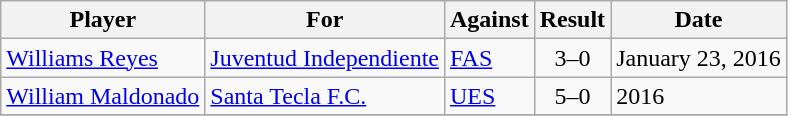<table class="wikitable sortable">
<tr>
<th>Player</th>
<th>For</th>
<th>Against</th>
<th align=center>Result</th>
<th>Date</th>
</tr>
<tr>
<td> <a href='#'>Williams Reyes</a></td>
<td><a href='#'>Juventud Independiente</a></td>
<td><a href='#'>FAS</a></td>
<td align="center">3–0</td>
<td>January 23, 2016</td>
</tr>
<tr>
<td> <a href='#'>William Maldonado</a></td>
<td><a href='#'>Santa Tecla F.C.</a></td>
<td><a href='#'>UES</a></td>
<td align="center">5–0</td>
<td>2016</td>
</tr>
<tr>
</tr>
</table>
